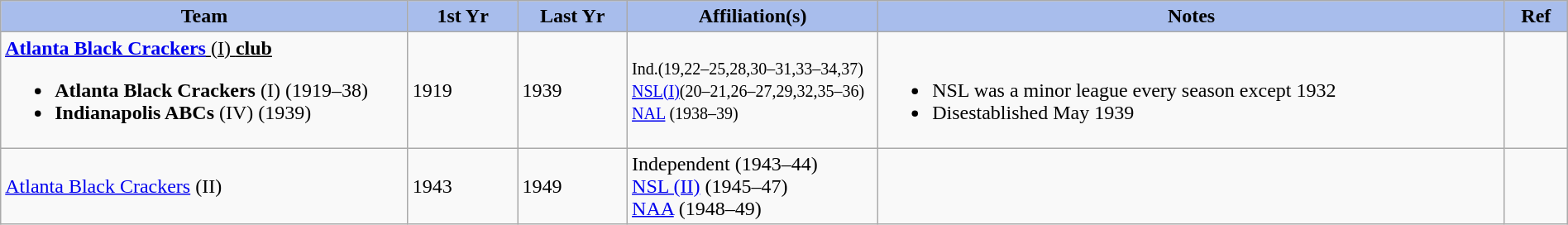<table class="wikitable" style="width: 100%">
<tr>
<th style="background:#a8bdec; width:26%;">Team</th>
<th style="width:7%; background:#a8bdec;">1st Yr</th>
<th style="width:7%; background:#a8bdec;">Last Yr</th>
<th style="width:16%; background:#a8bdec;">Affiliation(s)</th>
<th style="width:40%; background:#a8bdec;">Notes</th>
<th style="width:4%; background:#a8bdec;">Ref</th>
</tr>
<tr id="Atlanta Black Crackers (I)">
<td><u><strong><a href='#'>Atlanta Black Crackers</a></strong> (I) <strong>club</strong></u><br><ul><li><strong>Atlanta Black Crackers</strong> (I) (1919–38)</li><li><strong>Indianapolis ABCs</strong> (IV) (1939)</li></ul></td>
<td>1919</td>
<td>1939</td>
<td><small>Ind.(19,22–25,28,30–31,33–34,37)<br><a href='#'>NSL(I)</a>(20–21,26–27,29,32,35–36)<br><a href='#'>NAL</a> (1938–39)</small></td>
<td><br><ul><li>NSL was a minor league every season except 1932</li><li>Disestablished May 1939</li></ul></td>
<td></td>
</tr>
<tr>
<td><a href='#'>Atlanta Black Crackers</a> (II)</td>
<td>1943</td>
<td>1949</td>
<td>Independent (1943–44)<br><a href='#'>NSL (II)</a> (1945–47)<br><a href='#'>NAA</a> (1948–49)</td>
<td></td>
<td></td>
</tr>
</table>
